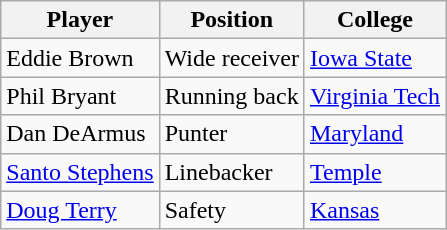<table class="wikitable">
<tr>
<th>Player</th>
<th>Position</th>
<th>College</th>
</tr>
<tr>
<td>Eddie Brown</td>
<td>Wide receiver</td>
<td><a href='#'>Iowa State</a></td>
</tr>
<tr>
<td>Phil Bryant</td>
<td>Running back</td>
<td><a href='#'>Virginia Tech</a></td>
</tr>
<tr>
<td>Dan DeArmus</td>
<td>Punter</td>
<td><a href='#'>Maryland</a></td>
</tr>
<tr>
<td><a href='#'>Santo Stephens</a></td>
<td>Linebacker</td>
<td><a href='#'>Temple</a></td>
</tr>
<tr>
<td><a href='#'>Doug Terry</a></td>
<td>Safety</td>
<td><a href='#'>Kansas</a></td>
</tr>
</table>
